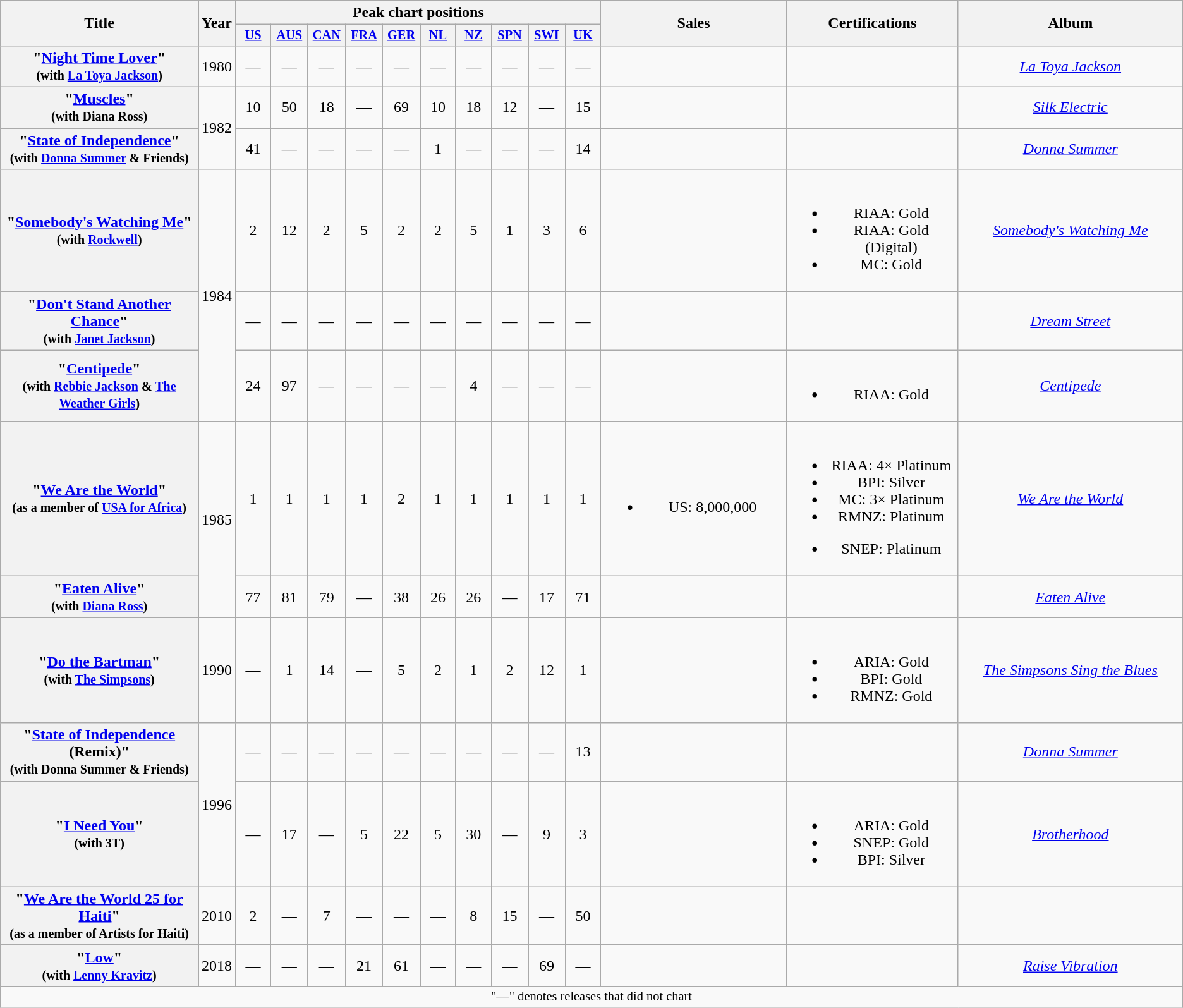<table class="wikitable plainrowheaders" style="text-align:center;">
<tr>
<th scope="col" rowspan="2" style="width:14em;">Title</th>
<th scope="col" rowspan="2" style="width:1em;">Year</th>
<th scope="col" colspan="10">Peak chart positions</th>
<th scope="col" rowspan="2" style="width:13em;">Sales</th>
<th scope="col" rowspan="2" style="width:12em;">Certifications</th>
<th scope="col" rowspan="2" style="width:16.5em;">Album</th>
</tr>
<tr>
<th style="width:2.5em; font-size:85%"><a href='#'>US</a><br></th>
<th style="width:2.5em; font-size:85%"><a href='#'>AUS</a><br></th>
<th style="width:2.5em; font-size:85%"><a href='#'>CAN</a><br></th>
<th style="width:2.5em; font-size:85%"><a href='#'>FRA</a><br></th>
<th style="width:2.5em; font-size:85%"><a href='#'>GER</a><br></th>
<th style="width:2.5em; font-size:85%"><a href='#'>NL</a><br></th>
<th style="width:2.5em; font-size:85%"><a href='#'>NZ</a><br></th>
<th style="width:2.5em; font-size:85%"><a href='#'>SPN</a><br></th>
<th style="width:2.5em; font-size:85%"><a href='#'>SWI</a><br></th>
<th style="width:2.5em; font-size:85%"><a href='#'>UK</a><br></th>
</tr>
<tr>
<th scope="row">"<a href='#'>Night Time Lover</a>"<br><small>(with <a href='#'>La Toya Jackson</a>)</small></th>
<td>1980</td>
<td>—</td>
<td>—</td>
<td>—</td>
<td>—</td>
<td>—</td>
<td>—</td>
<td>—</td>
<td>—</td>
<td>—</td>
<td>—</td>
<td></td>
<td></td>
<td><em><a href='#'>La Toya Jackson</a></em></td>
</tr>
<tr>
<th scope="row">"<a href='#'>Muscles</a>"<br><small>(with Diana Ross)</small></th>
<td rowspan="2">1982</td>
<td>10</td>
<td>50</td>
<td>18</td>
<td>—</td>
<td>69</td>
<td>10</td>
<td>18</td>
<td>12</td>
<td>—</td>
<td>15</td>
<td></td>
<td></td>
<td><em><a href='#'>Silk Electric</a></em></td>
</tr>
<tr>
<th scope="row">"<a href='#'>State of Independence</a>"<br><small>(with <a href='#'>Donna Summer</a> & Friends)</small></th>
<td>41</td>
<td>—</td>
<td>—</td>
<td>—</td>
<td>—</td>
<td>1</td>
<td>—</td>
<td>—</td>
<td>—</td>
<td>14</td>
<td></td>
<td></td>
<td><em><a href='#'>Donna Summer</a></em></td>
</tr>
<tr>
<th scope="row">"<a href='#'>Somebody's Watching Me</a>"<br><small>(with <a href='#'>Rockwell</a>)</small></th>
<td rowspan="3">1984</td>
<td>2</td>
<td>12</td>
<td>2</td>
<td>5</td>
<td>2</td>
<td>2</td>
<td>5</td>
<td>1</td>
<td>3</td>
<td>6</td>
<td></td>
<td><br><ul><li>RIAA: Gold</li><li>RIAA: Gold (Digital)</li><li>MC: Gold</li></ul></td>
<td><em><a href='#'>Somebody's Watching Me</a></em></td>
</tr>
<tr>
<th scope="row">"<a href='#'>Don't Stand Another Chance</a>"<br><small>(with <a href='#'>Janet Jackson</a>)</small></th>
<td>—</td>
<td>—</td>
<td>—</td>
<td>—</td>
<td>—</td>
<td>—</td>
<td>—</td>
<td>—</td>
<td>—</td>
<td>—</td>
<td></td>
<td></td>
<td><em><a href='#'>Dream Street</a></em></td>
</tr>
<tr>
<th scope="row">"<a href='#'>Centipede</a>"<br><small>(with <a href='#'>Rebbie Jackson</a> & <a href='#'>The Weather Girls</a>)</small></th>
<td>24</td>
<td>97</td>
<td>—</td>
<td>—</td>
<td>—</td>
<td>—</td>
<td>4</td>
<td>—</td>
<td>—</td>
<td>—</td>
<td></td>
<td><br><ul><li>RIAA: Gold</li></ul></td>
<td><em><a href='#'>Centipede</a></em></td>
</tr>
<tr>
</tr>
<tr>
<th scope="row">"<a href='#'>We Are the World</a>"<br><small>(as a member of <a href='#'>USA for Africa</a>)</small></th>
<td rowspan="2">1985</td>
<td>1</td>
<td>1</td>
<td>1</td>
<td>1</td>
<td>2</td>
<td>1</td>
<td>1</td>
<td>1</td>
<td>1</td>
<td>1</td>
<td><br><ul><li>US: 8,000,000</li></ul></td>
<td><br><ul><li>RIAA: 4× Platinum</li><li>BPI: Silver</li><li>MC: 3× Platinum</li><li>RMNZ: Platinum</li></ul><ul><li>SNEP: Platinum</li></ul></td>
<td><em><a href='#'>We Are the World</a></em></td>
</tr>
<tr>
<th scope="row">"<a href='#'>Eaten Alive</a>"<br><small>(with <a href='#'>Diana Ross</a>)</small></th>
<td>77</td>
<td>81</td>
<td>79</td>
<td>—</td>
<td>38</td>
<td>26</td>
<td>26</td>
<td>—</td>
<td>17</td>
<td>71</td>
<td></td>
<td></td>
<td><em><a href='#'>Eaten Alive</a></em></td>
</tr>
<tr>
<th scope="row">"<a href='#'>Do the Bartman</a>"<br><small>(with <a href='#'>The Simpsons</a>)</small></th>
<td>1990</td>
<td>—</td>
<td>1</td>
<td>14</td>
<td>—</td>
<td>5</td>
<td>2</td>
<td>1</td>
<td>2</td>
<td>12</td>
<td>1</td>
<td></td>
<td><br><ul><li>ARIA: Gold</li><li>BPI: Gold</li><li>RMNZ: Gold</li></ul></td>
<td><em><a href='#'>The Simpsons Sing the Blues</a></em></td>
</tr>
<tr>
<th scope="row">"<a href='#'>State of Independence</a> (Remix)"<br><small>(with Donna Summer & Friends)</small></th>
<td rowspan="2">1996</td>
<td>—</td>
<td>—</td>
<td>—</td>
<td>—</td>
<td>—</td>
<td>—</td>
<td>—</td>
<td>—</td>
<td>—</td>
<td>13</td>
<td></td>
<td></td>
<td><em><a href='#'>Donna Summer</a></em></td>
</tr>
<tr>
<th scope="row">"<a href='#'>I Need You</a>"<br><small>(with 3T)</small></th>
<td>—</td>
<td>17</td>
<td>—</td>
<td>5</td>
<td>22</td>
<td>5</td>
<td>30</td>
<td>—</td>
<td>9</td>
<td>3</td>
<td></td>
<td><br><ul><li>ARIA: Gold</li><li>SNEP: Gold</li><li>BPI: Silver</li></ul></td>
<td><em><a href='#'>Brotherhood</a></em></td>
</tr>
<tr>
<th scope="row">"<a href='#'>We Are the World 25 for Haiti</a>"<br><small>(as a member of Artists for Haiti)</small></th>
<td>2010</td>
<td>2</td>
<td>—</td>
<td>7</td>
<td>—</td>
<td>—</td>
<td>—</td>
<td>8</td>
<td>15</td>
<td>—</td>
<td>50</td>
<td></td>
<td></td>
<td></td>
</tr>
<tr>
<th scope="row">"<a href='#'>Low</a>"<br><small>(with <a href='#'>Lenny Kravitz</a>)</small></th>
<td>2018</td>
<td>—</td>
<td>—</td>
<td>—</td>
<td>21</td>
<td>61</td>
<td>—</td>
<td>—</td>
<td>—</td>
<td>69</td>
<td>—</td>
<td></td>
<td></td>
<td><em><a href='#'>Raise Vibration</a></em></td>
</tr>
<tr>
<td colspan="15" style="font-size:85%">"—" denotes releases that did not chart</td>
</tr>
</table>
